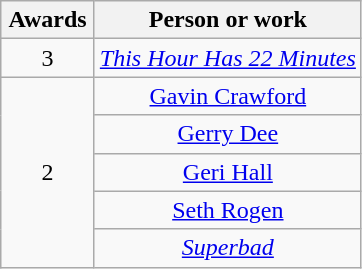<table class="wikitable sortable" style="text-align:center">
<tr>
<th scope="col" style="width:55px;">Awards</th>
<th scope="col" style="text-align:center;">Person or work</th>
</tr>
<tr>
<td style="text-align:center">3</td>
<td><em><a href='#'>This Hour Has 22 Minutes</a></em></td>
</tr>
<tr>
<td rowspan=5 style="text-align:center">2</td>
<td><a href='#'>Gavin Crawford</a></td>
</tr>
<tr>
<td><a href='#'>Gerry Dee</a></td>
</tr>
<tr>
<td><a href='#'>Geri Hall</a></td>
</tr>
<tr>
<td><a href='#'>Seth Rogen</a></td>
</tr>
<tr>
<td><em><a href='#'>Superbad</a></em></td>
</tr>
</table>
